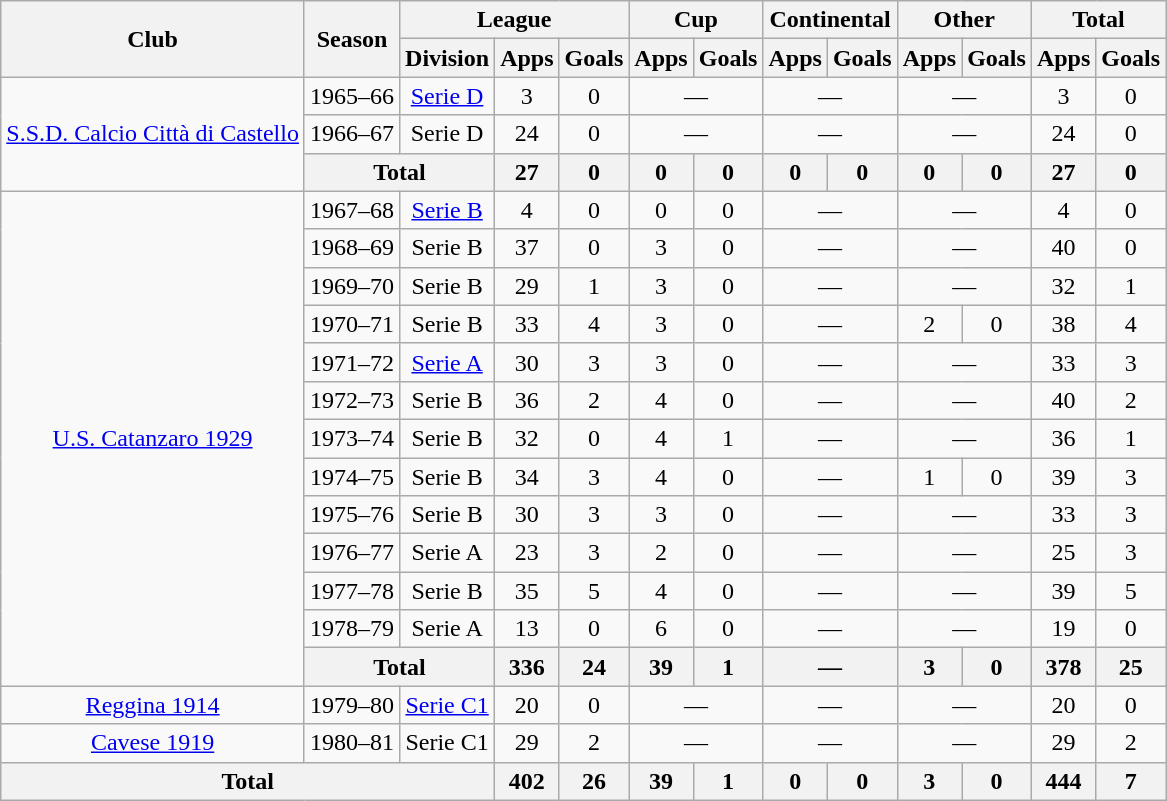<table class="wikitable" style="text-align:center">
<tr>
<th rowspan="2">Club</th>
<th rowspan="2">Season</th>
<th colspan="3">League</th>
<th colspan="2">Cup</th>
<th colspan="2">Continental</th>
<th colspan="2">Other</th>
<th colspan="2">Total</th>
</tr>
<tr>
<th>Division</th>
<th>Apps</th>
<th>Goals</th>
<th>Apps</th>
<th>Goals</th>
<th>Apps</th>
<th>Goals</th>
<th>Apps</th>
<th>Goals</th>
<th>Apps</th>
<th>Goals</th>
</tr>
<tr>
<td rowspan=3><a href='#'>S.S.D. Calcio Città di Castello</a></td>
<td>1965–66</td>
<td><a href='#'>Serie D</a></td>
<td>3</td>
<td>0</td>
<td colspan=2>—</td>
<td colspan=2>—</td>
<td colspan=2>—</td>
<td>3</td>
<td>0</td>
</tr>
<tr>
<td>1966–67</td>
<td>Serie D</td>
<td>24</td>
<td>0</td>
<td colspan=2>—</td>
<td colspan=2>—</td>
<td colspan=2>—</td>
<td>24</td>
<td>0</td>
</tr>
<tr>
<th colspan=2>Total</th>
<th>27</th>
<th>0</th>
<th>0</th>
<th>0</th>
<th>0</th>
<th>0</th>
<th>0</th>
<th>0</th>
<th>27</th>
<th>0</th>
</tr>
<tr>
<td rowspan=13><a href='#'>U.S. Catanzaro 1929</a></td>
<td>1967–68</td>
<td><a href='#'>Serie B</a></td>
<td>4</td>
<td>0</td>
<td>0</td>
<td>0</td>
<td colspan=2>—</td>
<td colspan=2>—</td>
<td>4</td>
<td>0</td>
</tr>
<tr>
<td>1968–69</td>
<td>Serie B</td>
<td>37</td>
<td>0</td>
<td>3</td>
<td>0</td>
<td colspan=2>—</td>
<td colspan=2>—</td>
<td>40</td>
<td>0</td>
</tr>
<tr>
<td>1969–70</td>
<td>Serie B</td>
<td>29</td>
<td>1</td>
<td>3</td>
<td>0</td>
<td colspan=2>—</td>
<td colspan=2>—</td>
<td>32</td>
<td>1</td>
</tr>
<tr>
<td>1970–71</td>
<td>Serie B</td>
<td>33</td>
<td>4</td>
<td>3</td>
<td>0</td>
<td colspan=2>—</td>
<td>2</td>
<td>0</td>
<td>38</td>
<td>4</td>
</tr>
<tr>
<td>1971–72</td>
<td><a href='#'>Serie A</a></td>
<td>30</td>
<td>3</td>
<td>3</td>
<td>0</td>
<td colspan=2>—</td>
<td colspan=2>—</td>
<td>33</td>
<td>3</td>
</tr>
<tr>
<td>1972–73</td>
<td>Serie B</td>
<td>36</td>
<td>2</td>
<td>4</td>
<td>0</td>
<td colspan=2>—</td>
<td colspan=2>—</td>
<td>40</td>
<td>2</td>
</tr>
<tr>
<td>1973–74</td>
<td>Serie B</td>
<td>32</td>
<td>0</td>
<td>4</td>
<td>1</td>
<td colspan=2>—</td>
<td colspan=2>—</td>
<td>36</td>
<td>1</td>
</tr>
<tr>
<td>1974–75</td>
<td>Serie B</td>
<td>34</td>
<td>3</td>
<td>4</td>
<td>0</td>
<td colspan=2>—</td>
<td>1</td>
<td>0</td>
<td>39</td>
<td>3</td>
</tr>
<tr>
<td>1975–76</td>
<td>Serie B</td>
<td>30</td>
<td>3</td>
<td>3</td>
<td>0</td>
<td colspan=2>—</td>
<td colspan=2>—</td>
<td>33</td>
<td>3</td>
</tr>
<tr>
<td>1976–77</td>
<td>Serie A</td>
<td>23</td>
<td>3</td>
<td>2</td>
<td>0</td>
<td colspan=2>—</td>
<td colspan=2>—</td>
<td>25</td>
<td>3</td>
</tr>
<tr>
<td>1977–78</td>
<td>Serie B</td>
<td>35</td>
<td>5</td>
<td>4</td>
<td>0</td>
<td colspan=2>—</td>
<td colspan=2>—</td>
<td>39</td>
<td>5</td>
</tr>
<tr>
<td>1978–79</td>
<td>Serie A</td>
<td>13</td>
<td>0</td>
<td>6</td>
<td>0</td>
<td colspan=2>—</td>
<td colspan=2>—</td>
<td>19</td>
<td>0</td>
</tr>
<tr>
<th colspan=2>Total</th>
<th>336</th>
<th>24</th>
<th>39</th>
<th>1</th>
<th colspan=2>—</th>
<th>3</th>
<th>0</th>
<th>378</th>
<th>25</th>
</tr>
<tr>
<td><a href='#'>Reggina 1914</a></td>
<td>1979–80</td>
<td><a href='#'>Serie C1</a></td>
<td>20</td>
<td>0</td>
<td colspan=2>—</td>
<td colspan=2>—</td>
<td colspan=2>—</td>
<td>20</td>
<td>0</td>
</tr>
<tr>
<td><a href='#'>Cavese 1919</a></td>
<td>1980–81</td>
<td>Serie C1</td>
<td>29</td>
<td>2</td>
<td colspan=2>—</td>
<td colspan=2>—</td>
<td colspan=2>—</td>
<td>29</td>
<td>2</td>
</tr>
<tr>
<th colspan=3>Total</th>
<th>402</th>
<th>26</th>
<th>39</th>
<th>1</th>
<th>0</th>
<th>0</th>
<th>3</th>
<th>0</th>
<th>444</th>
<th>7</th>
</tr>
</table>
